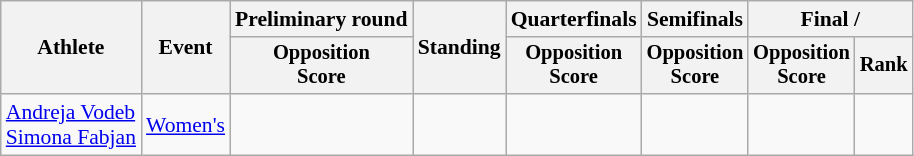<table class=wikitable style="font-size:90%">
<tr>
<th rowspan=2>Athlete</th>
<th rowspan=2>Event</th>
<th>Preliminary round</th>
<th rowspan=2>Standing</th>
<th>Quarterfinals</th>
<th>Semifinals</th>
<th colspan=2>Final / </th>
</tr>
<tr style="font-size:95%">
<th>Opposition<br>Score</th>
<th>Opposition<br>Score</th>
<th>Opposition<br>Score</th>
<th>Opposition<br>Score</th>
<th>Rank</th>
</tr>
<tr align=center>
<td align=left><a href='#'>Andreja Vodeb</a><br><a href='#'>Simona Fabjan</a></td>
<td align=left><a href='#'>Women's</a></td>
<td></td>
<td></td>
<td></td>
<td></td>
<td></td>
<td></td>
</tr>
</table>
